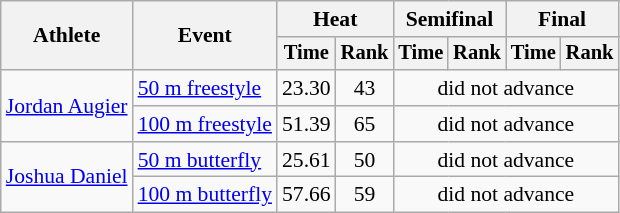<table class=wikitable style="font-size:90%">
<tr>
<th rowspan="2">Athlete</th>
<th rowspan="2">Event</th>
<th colspan="2">Heat</th>
<th colspan="2">Semifinal</th>
<th colspan="2">Final</th>
</tr>
<tr style="font-size:95%">
<th>Time</th>
<th>Rank</th>
<th>Time</th>
<th>Rank</th>
<th>Time</th>
<th>Rank</th>
</tr>
<tr align=center>
<td align=left rowspan=2><a href='#'>Jordan Augier</a></td>
<td align=left><a href='#'>50 m freestyle</a></td>
<td>23.30</td>
<td>43</td>
<td colspan=4>did not advance</td>
</tr>
<tr align=center>
<td align=left><a href='#'>100 m freestyle</a></td>
<td>51.39</td>
<td>65</td>
<td colspan=4>did not advance</td>
</tr>
<tr align=center>
<td align=left rowspan=2><a href='#'>Joshua Daniel</a></td>
<td align=left><a href='#'>50 m butterfly</a></td>
<td>25.61</td>
<td>50</td>
<td colspan=4>did not advance</td>
</tr>
<tr align=center>
<td align=left><a href='#'>100 m butterfly</a></td>
<td>57.66</td>
<td>59</td>
<td colspan=4>did not advance</td>
</tr>
</table>
